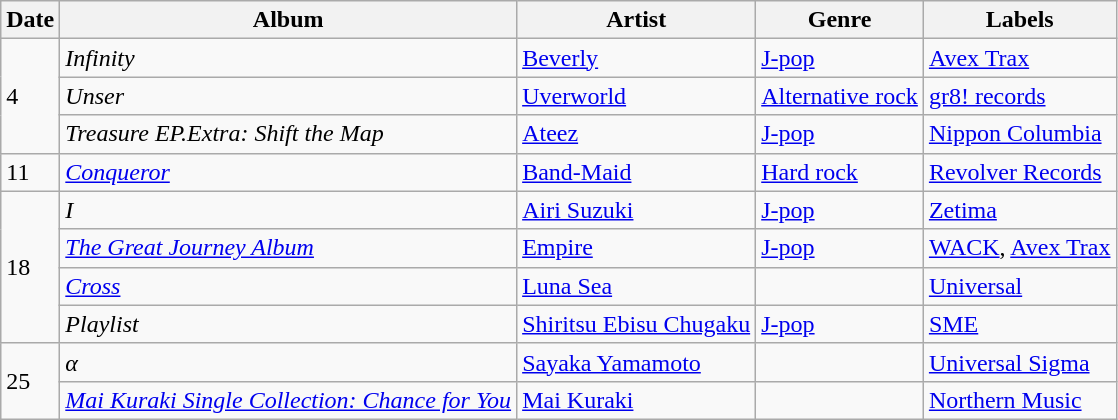<table class="wikitable">
<tr>
<th>Date</th>
<th>Album</th>
<th>Artist</th>
<th>Genre</th>
<th>Labels</th>
</tr>
<tr>
<td rowspan="3">4</td>
<td><em>Infinity</em></td>
<td><a href='#'>Beverly</a></td>
<td><a href='#'>J-pop</a></td>
<td><a href='#'>Avex Trax</a></td>
</tr>
<tr>
<td><em>Unser</em></td>
<td><a href='#'>Uverworld</a></td>
<td><a href='#'>Alternative rock</a></td>
<td><a href='#'>gr8! records</a></td>
</tr>
<tr>
<td><em>Treasure EP.Extra: Shift the Map</em></td>
<td><a href='#'>Ateez</a></td>
<td><a href='#'>J-pop</a></td>
<td><a href='#'>Nippon Columbia</a></td>
</tr>
<tr>
<td>11</td>
<td><em><a href='#'>Conqueror</a></em></td>
<td><a href='#'>Band-Maid</a></td>
<td><a href='#'>Hard rock</a></td>
<td><a href='#'>Revolver Records</a></td>
</tr>
<tr>
<td rowspan="4">18</td>
<td><em>I</em></td>
<td><a href='#'>Airi Suzuki</a></td>
<td><a href='#'>J-pop</a></td>
<td><a href='#'>Zetima</a></td>
</tr>
<tr>
<td><em><a href='#'>The Great Journey Album</a></em></td>
<td><a href='#'>Empire</a></td>
<td><a href='#'>J-pop</a></td>
<td><a href='#'>WACK</a>, <a href='#'>Avex Trax</a></td>
</tr>
<tr>
<td><em><a href='#'>Cross</a></em></td>
<td><a href='#'>Luna Sea</a></td>
<td></td>
<td><a href='#'>Universal</a></td>
</tr>
<tr>
<td><em>Playlist</em></td>
<td><a href='#'>Shiritsu Ebisu Chugaku</a></td>
<td><a href='#'>J-pop</a></td>
<td><a href='#'>SME</a></td>
</tr>
<tr>
<td rowspan="2">25</td>
<td><em>α</em></td>
<td><a href='#'>Sayaka Yamamoto</a></td>
<td></td>
<td><a href='#'>Universal Sigma</a></td>
</tr>
<tr>
<td><em><a href='#'>Mai Kuraki Single Collection: Chance for You</a></em></td>
<td><a href='#'>Mai Kuraki</a></td>
<td></td>
<td><a href='#'>Northern Music</a></td>
</tr>
</table>
